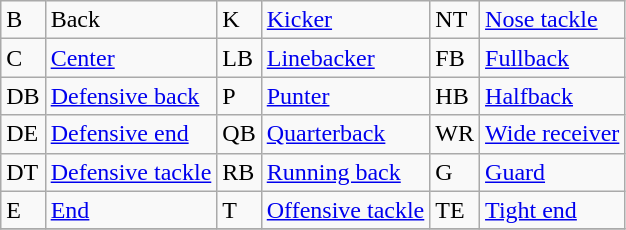<table class="wikitable">
<tr>
<td>B</td>
<td>Back</td>
<td>K</td>
<td><a href='#'>Kicker</a></td>
<td>NT</td>
<td><a href='#'>Nose tackle</a></td>
</tr>
<tr>
<td>C</td>
<td><a href='#'>Center</a></td>
<td>LB</td>
<td><a href='#'>Linebacker</a></td>
<td>FB</td>
<td><a href='#'>Fullback</a></td>
</tr>
<tr>
<td>DB</td>
<td><a href='#'>Defensive back</a></td>
<td>P</td>
<td><a href='#'>Punter</a></td>
<td>HB</td>
<td><a href='#'>Halfback</a></td>
</tr>
<tr>
<td>DE</td>
<td><a href='#'>Defensive end</a></td>
<td>QB</td>
<td><a href='#'>Quarterback</a></td>
<td>WR</td>
<td><a href='#'>Wide receiver</a></td>
</tr>
<tr>
<td>DT</td>
<td><a href='#'>Defensive tackle</a></td>
<td>RB</td>
<td><a href='#'>Running back</a></td>
<td>G</td>
<td><a href='#'>Guard</a></td>
</tr>
<tr>
<td>E</td>
<td><a href='#'>End</a></td>
<td>T</td>
<td><a href='#'>Offensive tackle</a></td>
<td>TE</td>
<td><a href='#'>Tight end</a></td>
</tr>
<tr>
</tr>
</table>
